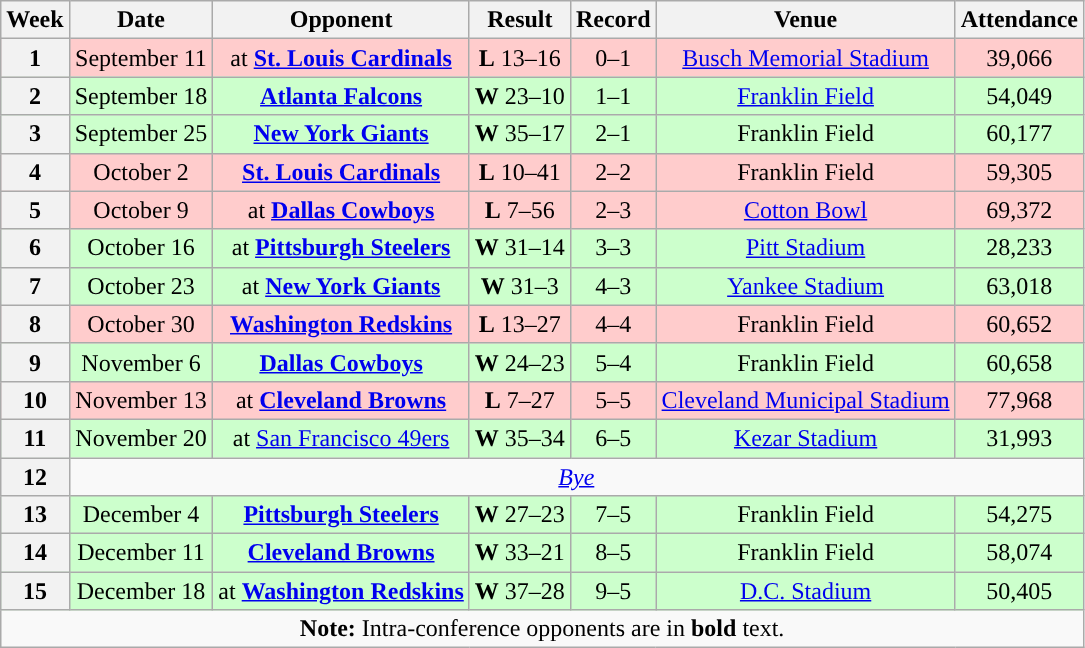<table class="wikitable" style="text-align:center">
<tr>
<th>Week</th>
<th>Date</th>
<th>Opponent</th>
<th>Result</th>
<th>Record</th>
<th>Venue</th>
<th>Attendance</th>
</tr>
<tr style="background:#fcc">
<th>1</th>
<td>September 11</td>
<td>at <strong><a href='#'>St. Louis Cardinals</a></strong></td>
<td><strong>L</strong> 13–16</td>
<td>0–1</td>
<td><a href='#'>Busch Memorial Stadium</a></td>
<td>39,066</td>
</tr>
<tr style="background:#cfc">
<th>2</th>
<td>September 18</td>
<td><strong><a href='#'>Atlanta Falcons</a></strong></td>
<td><strong>W</strong> 23–10</td>
<td>1–1</td>
<td><a href='#'>Franklin Field</a></td>
<td>54,049</td>
</tr>
<tr style="background:#cfc">
<th>3</th>
<td>September 25</td>
<td><strong><a href='#'>New York Giants</a></strong></td>
<td><strong>W</strong> 35–17</td>
<td>2–1</td>
<td>Franklin Field</td>
<td>60,177</td>
</tr>
<tr style="background: #fcc">
<th>4</th>
<td>October 2</td>
<td><strong><a href='#'>St. Louis Cardinals</a></strong></td>
<td><strong>L</strong> 10–41</td>
<td>2–2</td>
<td>Franklin Field</td>
<td>59,305</td>
</tr>
<tr style="background:#fcc">
<th>5</th>
<td>October 9</td>
<td>at <strong><a href='#'>Dallas Cowboys</a></strong></td>
<td><strong>L</strong> 7–56</td>
<td>2–3</td>
<td><a href='#'>Cotton Bowl</a></td>
<td>69,372</td>
</tr>
<tr style="background: #cfc">
<th>6</th>
<td>October 16</td>
<td>at <strong><a href='#'>Pittsburgh Steelers</a></strong></td>
<td><strong>W</strong> 31–14</td>
<td>3–3</td>
<td><a href='#'>Pitt Stadium</a></td>
<td>28,233</td>
</tr>
<tr style="background:#cfc">
<th>7</th>
<td>October 23</td>
<td>at <strong><a href='#'>New York Giants</a></strong></td>
<td><strong>W</strong> 31–3</td>
<td>4–3</td>
<td><a href='#'>Yankee Stadium</a></td>
<td>63,018</td>
</tr>
<tr style="background:#fcc">
<th>8</th>
<td>October 30</td>
<td><strong><a href='#'>Washington Redskins</a></strong></td>
<td><strong>L</strong> 13–27</td>
<td>4–4</td>
<td>Franklin Field</td>
<td>60,652</td>
</tr>
<tr style="background:#cfc">
<th>9</th>
<td>November 6</td>
<td><strong><a href='#'>Dallas Cowboys</a></strong></td>
<td><strong>W</strong> 24–23</td>
<td>5–4</td>
<td>Franklin Field</td>
<td>60,658</td>
</tr>
<tr style="background:#fcc">
<th>10</th>
<td>November 13</td>
<td>at <strong><a href='#'>Cleveland Browns</a></strong></td>
<td><strong>L</strong> 7–27</td>
<td>5–5</td>
<td><a href='#'>Cleveland Municipal Stadium</a></td>
<td>77,968</td>
</tr>
<tr style="background:#cfc">
<th>11</th>
<td>November 20</td>
<td>at <a href='#'>San Francisco 49ers</a></td>
<td><strong>W</strong> 35–34</td>
<td>6–5</td>
<td><a href='#'>Kezar Stadium</a></td>
<td>31,993</td>
</tr>
<tr>
<th>12</th>
<td colspan="6"><em><a href='#'>Bye</a></em></td>
</tr>
<tr style="background:#cfc">
<th>13</th>
<td>December 4</td>
<td><strong><a href='#'>Pittsburgh Steelers</a></strong></td>
<td><strong>W</strong> 27–23</td>
<td>7–5</td>
<td>Franklin Field</td>
<td>54,275</td>
</tr>
<tr style="background:#cfc">
<th>14</th>
<td>December 11</td>
<td><strong><a href='#'>Cleveland Browns</a></strong></td>
<td><strong>W</strong> 33–21</td>
<td>8–5</td>
<td>Franklin Field</td>
<td>58,074</td>
</tr>
<tr style="background:#cfc">
<th>15</th>
<td>December 18</td>
<td>at <strong><a href='#'>Washington Redskins</a></strong></td>
<td><strong>W</strong> 37–28</td>
<td>9–5</td>
<td><a href='#'>D.C. Stadium</a></td>
<td>50,405</td>
</tr>
<tr>
<td colspan="8"><strong>Note:</strong> Intra-conference opponents are in <strong>bold</strong> text.</td>
</tr>
</table>
